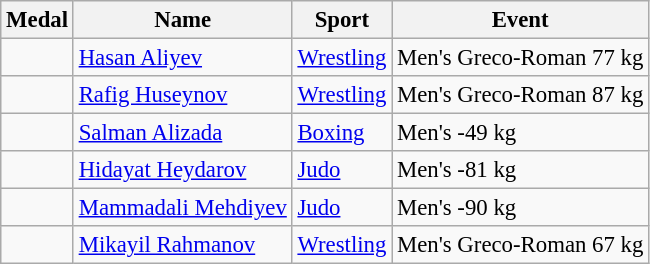<table class="wikitable sortable" style="font-size: 95%;">
<tr>
<th>Medal</th>
<th>Name</th>
<th>Sport</th>
<th>Event</th>
</tr>
<tr>
<td></td>
<td><a href='#'>Hasan Aliyev</a></td>
<td><a href='#'>Wrestling</a></td>
<td>Men's Greco-Roman 77 kg</td>
</tr>
<tr>
<td></td>
<td><a href='#'>Rafig Huseynov</a></td>
<td><a href='#'>Wrestling</a></td>
<td>Men's Greco-Roman 87 kg</td>
</tr>
<tr>
<td></td>
<td><a href='#'>Salman Alizada</a></td>
<td><a href='#'>Boxing</a></td>
<td>Men's -49 kg</td>
</tr>
<tr>
<td></td>
<td><a href='#'>Hidayat Heydarov</a></td>
<td><a href='#'>Judo</a></td>
<td>Men's -81 kg</td>
</tr>
<tr>
<td></td>
<td><a href='#'>Mammadali Mehdiyev</a></td>
<td><a href='#'>Judo</a></td>
<td>Men's -90 kg</td>
</tr>
<tr>
<td></td>
<td><a href='#'>Mikayil Rahmanov</a></td>
<td><a href='#'>Wrestling</a></td>
<td>Men's Greco-Roman 67 kg</td>
</tr>
</table>
